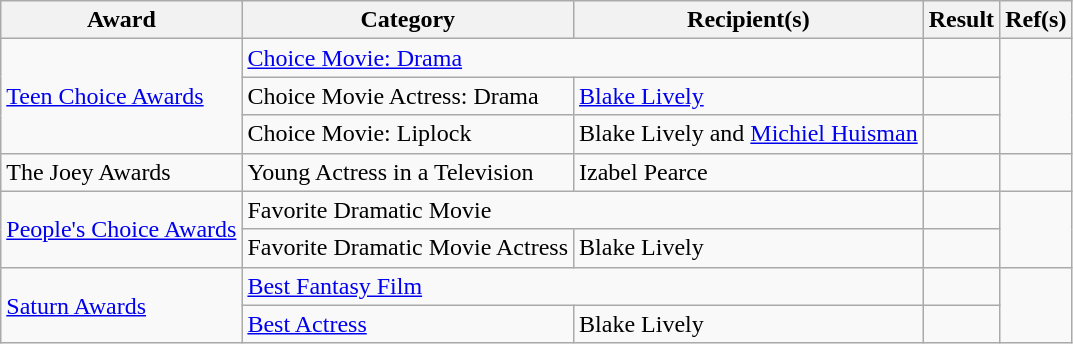<table class="wikitable sortable">
<tr>
<th>Award</th>
<th>Category</th>
<th>Recipient(s)</th>
<th>Result</th>
<th>Ref(s)</th>
</tr>
<tr>
<td rowspan="3"><a href='#'>Teen Choice Awards</a></td>
<td colspan="2"><a href='#'>Choice Movie: Drama</a></td>
<td></td>
<td rowspan="3"></td>
</tr>
<tr>
<td>Choice Movie Actress: Drama</td>
<td><a href='#'>Blake Lively</a></td>
<td></td>
</tr>
<tr>
<td>Choice Movie: Liplock</td>
<td>Blake Lively and <a href='#'>Michiel Huisman</a></td>
<td></td>
</tr>
<tr>
<td>The Joey Awards</td>
<td>Young Actress in a Television</td>
<td>Izabel Pearce</td>
<td></td>
<td></td>
</tr>
<tr>
<td rowspan="2"><a href='#'>People's Choice Awards</a></td>
<td colspan="2">Favorite Dramatic Movie</td>
<td></td>
<td rowspan="2"></td>
</tr>
<tr>
<td>Favorite Dramatic Movie Actress</td>
<td>Blake Lively</td>
<td></td>
</tr>
<tr>
<td rowspan="2"><a href='#'>Saturn Awards</a></td>
<td colspan="2"><a href='#'>Best Fantasy Film</a></td>
<td></td>
<td rowspan="2"></td>
</tr>
<tr>
<td><a href='#'>Best Actress</a></td>
<td>Blake Lively</td>
<td></td>
</tr>
</table>
